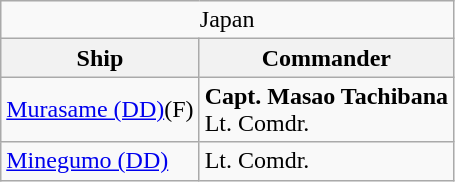<table class="wikitable">
<tr>
<td colspan="2" align="center">Japan </td>
</tr>
<tr>
<th>Ship</th>
<th>Commander</th>
</tr>
<tr>
<td> <a href='#'>Murasame (DD)</a>(F)</td>
<td><strong> Capt. Masao Tachibana</strong><br>Lt. Comdr. </td>
</tr>
<tr>
<td> <a href='#'>Minegumo (DD)</a></td>
<td>Lt. Comdr. </td>
</tr>
</table>
